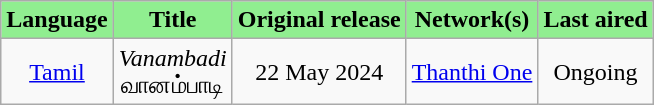<table class="wikitable" style="text-align:center;">
<tr>
<th style="background:LightGreen;">Language</th>
<th style="background:LightGreen;">Title</th>
<th style="background:LightGreen;">Original release</th>
<th style="background:LightGreen;">Network(s)</th>
<th style="background:LightGreen;">Last aired</th>
</tr>
<tr>
<td><a href='#'>Tamil</a></td>
<td><em>Vanambadi</em> <br> வானம்பாடி</td>
<td>22 May 2024</td>
<td><a href='#'>Thanthi One</a></td>
<td>Ongoing</td>
</tr>
</table>
